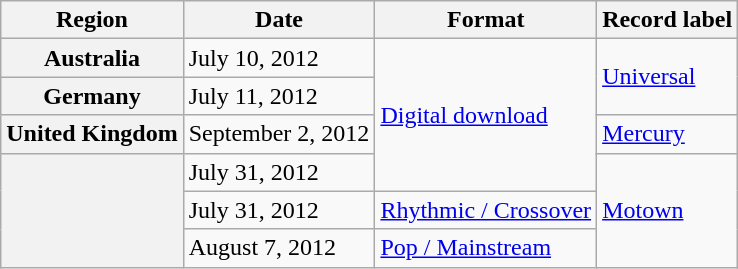<table class="wikitable plainrowheaders">
<tr>
<th scope="col">Region</th>
<th>Date</th>
<th>Format</th>
<th>Record label</th>
</tr>
<tr>
<th scope="row">Australia</th>
<td>July 10, 2012</td>
<td rowspan="4"><a href='#'>Digital download</a></td>
<td rowspan="2"><a href='#'>Universal</a></td>
</tr>
<tr>
<th scope="row">Germany</th>
<td>July 11, 2012</td>
</tr>
<tr>
<th scope="row">United Kingdom</th>
<td>September 2, 2012</td>
<td><a href='#'>Mercury</a></td>
</tr>
<tr>
<th scope="row" rowspan="3"></th>
<td>July 31, 2012</td>
<td rowspan="3"><a href='#'>Motown</a></td>
</tr>
<tr>
<td>July 31, 2012</td>
<td><a href='#'>Rhythmic / Crossover</a></td>
</tr>
<tr>
<td>August 7, 2012</td>
<td><a href='#'>Pop / Mainstream</a></td>
</tr>
</table>
